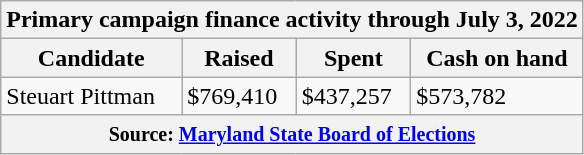<table class="wikitable sortable">
<tr>
<th colspan="4">Primary campaign finance activity through July 3, 2022</th>
</tr>
<tr>
<th>Candidate</th>
<th>Raised</th>
<th>Spent</th>
<th>Cash on hand</th>
</tr>
<tr>
<td data-sort-value="Pittman, Steuart">Steuart Pittman</td>
<td>$769,410</td>
<td>$437,257</td>
<td>$573,782</td>
</tr>
<tr>
<th colspan="4"><small>Source: <a href='#'>Maryland State Board of Elections</a></small></th>
</tr>
</table>
